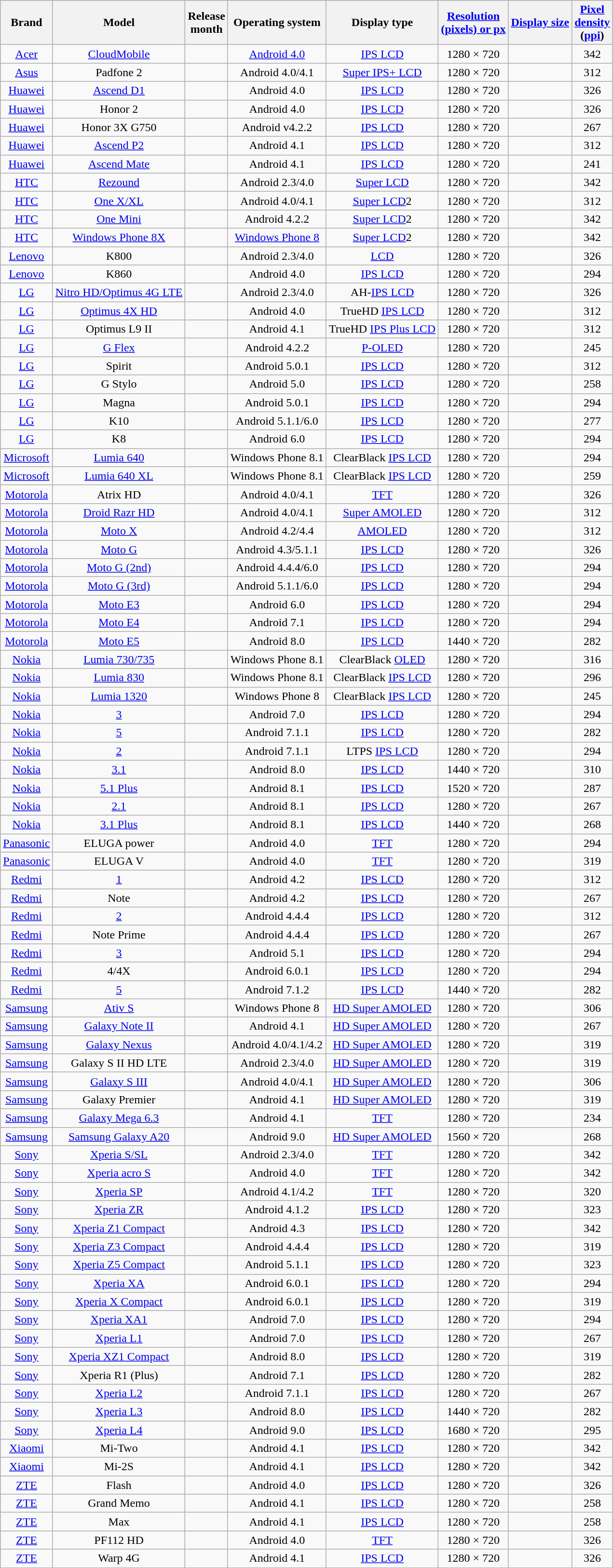<table style="text-align: center;" class="wikitable sortable">
<tr>
<th>Brand</th>
<th>Model</th>
<th scope="col" data-sort-type="dates">Release<br>month</th>
<th>Operating system</th>
<th>Display type</th>
<th scope="col" data-sort-type="number"><a href='#'>Resolution<br>(pixels) or px</a></th>
<th scope="col" data-sort-type="number"><a href='#'>Display size</a></th>
<th scope="col" data-sort-type="number"><a href='#'>Pixel<br>density</a><br>(<a href='#'>ppi</a>)</th>
</tr>
<tr>
<td><a href='#'>Acer</a></td>
<td><a href='#'>CloudMobile</a></td>
<td></td>
<td><a href='#'>Android 4.0</a></td>
<td><a href='#'>IPS LCD</a></td>
<td>1280 × 720</td>
<td></td>
<td>342</td>
</tr>
<tr>
<td><a href='#'>Asus</a></td>
<td>Padfone 2</td>
<td></td>
<td>Android 4.0/4.1</td>
<td><a href='#'>Super IPS+ LCD</a></td>
<td>1280 × 720</td>
<td></td>
<td>312</td>
</tr>
<tr>
<td><a href='#'>Huawei</a></td>
<td><a href='#'>Ascend D1</a></td>
<td></td>
<td>Android 4.0</td>
<td><a href='#'>IPS LCD</a></td>
<td>1280 × 720</td>
<td></td>
<td>326</td>
</tr>
<tr>
<td><a href='#'>Huawei</a></td>
<td>Honor 2</td>
<td></td>
<td>Android 4.0</td>
<td><a href='#'>IPS LCD</a></td>
<td>1280 × 720</td>
<td></td>
<td>326</td>
</tr>
<tr>
<td><a href='#'>Huawei</a></td>
<td>Honor 3X G750</td>
<td></td>
<td>Android v4.2.2</td>
<td><a href='#'>IPS LCD</a></td>
<td>1280 × 720</td>
<td></td>
<td>267</td>
</tr>
<tr>
<td><a href='#'>Huawei</a></td>
<td><a href='#'>Ascend P2</a></td>
<td></td>
<td>Android 4.1</td>
<td><a href='#'>IPS LCD</a></td>
<td>1280 × 720</td>
<td></td>
<td>312</td>
</tr>
<tr>
<td><a href='#'>Huawei</a></td>
<td><a href='#'>Ascend Mate</a></td>
<td></td>
<td>Android 4.1</td>
<td><a href='#'>IPS LCD</a></td>
<td>1280 × 720</td>
<td></td>
<td>241</td>
</tr>
<tr>
<td><a href='#'>HTC</a></td>
<td><a href='#'>Rezound</a></td>
<td></td>
<td>Android 2.3/4.0</td>
<td><a href='#'>Super LCD</a></td>
<td>1280 × 720</td>
<td></td>
<td>342</td>
</tr>
<tr>
<td><a href='#'>HTC</a></td>
<td><a href='#'>One X/XL</a></td>
<td></td>
<td>Android 4.0/4.1</td>
<td><a href='#'>Super LCD</a>2</td>
<td>1280 × 720</td>
<td></td>
<td>312</td>
</tr>
<tr>
<td><a href='#'>HTC</a></td>
<td><a href='#'>One Mini</a></td>
<td></td>
<td>Android 4.2.2</td>
<td><a href='#'>Super LCD</a>2</td>
<td>1280 × 720</td>
<td></td>
<td>342</td>
</tr>
<tr>
<td><a href='#'>HTC</a></td>
<td><a href='#'>Windows Phone 8X</a></td>
<td></td>
<td><a href='#'>Windows Phone 8</a></td>
<td><a href='#'>Super LCD</a>2</td>
<td>1280 × 720</td>
<td></td>
<td>342</td>
</tr>
<tr>
<td><a href='#'>Lenovo</a></td>
<td>K800</td>
<td></td>
<td>Android 2.3/4.0</td>
<td><a href='#'>LCD</a></td>
<td>1280 × 720</td>
<td></td>
<td>326</td>
</tr>
<tr>
<td><a href='#'>Lenovo</a></td>
<td>K860</td>
<td></td>
<td>Android 4.0</td>
<td><a href='#'>IPS LCD</a></td>
<td>1280 × 720</td>
<td></td>
<td>294</td>
</tr>
<tr>
<td><a href='#'>LG</a></td>
<td><a href='#'>Nitro HD/Optimus 4G LTE</a></td>
<td></td>
<td>Android 2.3/4.0</td>
<td>AH-<a href='#'>IPS LCD</a></td>
<td>1280 × 720</td>
<td></td>
<td>326</td>
</tr>
<tr>
<td><a href='#'>LG</a></td>
<td><a href='#'>Optimus 4X HD</a></td>
<td></td>
<td>Android 4.0</td>
<td>TrueHD <a href='#'>IPS LCD</a></td>
<td>1280 × 720</td>
<td></td>
<td>312</td>
</tr>
<tr>
<td><a href='#'>LG</a></td>
<td>Optimus L9 II</td>
<td></td>
<td>Android 4.1</td>
<td>TrueHD <a href='#'>IPS Plus LCD</a></td>
<td>1280 × 720</td>
<td></td>
<td>312</td>
</tr>
<tr>
<td><a href='#'>LG</a></td>
<td><a href='#'>G Flex</a></td>
<td></td>
<td>Android 4.2.2</td>
<td><a href='#'>P-OLED</a></td>
<td>1280 × 720</td>
<td></td>
<td>245</td>
</tr>
<tr>
<td><a href='#'>LG</a></td>
<td>Spirit</td>
<td></td>
<td>Android 5.0.1</td>
<td><a href='#'>IPS LCD</a></td>
<td>1280 × 720</td>
<td></td>
<td>312</td>
</tr>
<tr>
<td><a href='#'>LG</a></td>
<td>G Stylo</td>
<td></td>
<td>Android 5.0</td>
<td><a href='#'>IPS LCD</a></td>
<td>1280 × 720</td>
<td></td>
<td>258</td>
</tr>
<tr>
<td><a href='#'>LG</a></td>
<td>Magna</td>
<td></td>
<td>Android 5.0.1</td>
<td><a href='#'>IPS LCD</a></td>
<td>1280 × 720</td>
<td></td>
<td>294</td>
</tr>
<tr>
<td><a href='#'>LG</a></td>
<td>K10</td>
<td></td>
<td>Android 5.1.1/6.0</td>
<td><a href='#'>IPS LCD</a></td>
<td>1280 × 720</td>
<td></td>
<td>277</td>
</tr>
<tr>
<td><a href='#'>LG</a></td>
<td>K8</td>
<td></td>
<td>Android 6.0</td>
<td><a href='#'>IPS LCD</a></td>
<td>1280 × 720</td>
<td></td>
<td>294</td>
</tr>
<tr>
<td><a href='#'>Microsoft</a></td>
<td><a href='#'>Lumia 640</a></td>
<td></td>
<td>Windows Phone 8.1</td>
<td>ClearBlack <a href='#'>IPS LCD</a></td>
<td>1280 × 720</td>
<td></td>
<td>294</td>
</tr>
<tr>
<td><a href='#'>Microsoft</a></td>
<td><a href='#'>Lumia 640 XL</a></td>
<td></td>
<td>Windows Phone 8.1</td>
<td>ClearBlack <a href='#'>IPS LCD</a></td>
<td>1280 × 720</td>
<td></td>
<td>259</td>
</tr>
<tr>
<td><a href='#'>Motorola</a></td>
<td>Atrix HD</td>
<td></td>
<td>Android 4.0/4.1</td>
<td><a href='#'>TFT</a></td>
<td>1280 × 720</td>
<td></td>
<td>326</td>
</tr>
<tr>
<td><a href='#'>Motorola</a></td>
<td><a href='#'>Droid Razr HD</a></td>
<td></td>
<td>Android 4.0/4.1</td>
<td><a href='#'>Super AMOLED</a></td>
<td>1280 × 720</td>
<td></td>
<td>312</td>
</tr>
<tr>
<td><a href='#'>Motorola</a></td>
<td><a href='#'>Moto X</a></td>
<td></td>
<td>Android 4.2/4.4</td>
<td><a href='#'>AMOLED</a></td>
<td>1280 × 720</td>
<td></td>
<td>312</td>
</tr>
<tr>
<td><a href='#'>Motorola</a></td>
<td><a href='#'>Moto G</a></td>
<td></td>
<td>Android 4.3/5.1.1</td>
<td><a href='#'>IPS LCD</a></td>
<td>1280 × 720</td>
<td></td>
<td>326</td>
</tr>
<tr>
<td><a href='#'>Motorola</a></td>
<td><a href='#'>Moto G (2nd)</a></td>
<td></td>
<td>Android 4.4.4/6.0</td>
<td><a href='#'>IPS LCD</a></td>
<td>1280 × 720</td>
<td></td>
<td>294</td>
</tr>
<tr>
<td><a href='#'>Motorola</a></td>
<td><a href='#'>Moto G (3rd)</a></td>
<td></td>
<td>Android 5.1.1/6.0</td>
<td><a href='#'>IPS LCD</a></td>
<td>1280 × 720</td>
<td></td>
<td>294</td>
</tr>
<tr>
<td><a href='#'>Motorola</a></td>
<td><a href='#'>Moto E3</a></td>
<td></td>
<td>Android 6.0</td>
<td><a href='#'>IPS LCD</a></td>
<td>1280 × 720</td>
<td></td>
<td>294</td>
</tr>
<tr>
<td><a href='#'>Motorola</a></td>
<td><a href='#'>Moto E4</a></td>
<td></td>
<td>Android 7.1</td>
<td><a href='#'>IPS LCD</a></td>
<td>1280 × 720</td>
<td></td>
<td>294</td>
</tr>
<tr>
<td><a href='#'>Motorola</a></td>
<td><a href='#'>Moto E5</a></td>
<td></td>
<td>Android 8.0</td>
<td><a href='#'>IPS LCD</a></td>
<td>1440 × 720</td>
<td></td>
<td>282</td>
</tr>
<tr>
<td><a href='#'>Nokia</a></td>
<td><a href='#'>Lumia 730/735</a></td>
<td></td>
<td>Windows Phone 8.1</td>
<td>ClearBlack <a href='#'>OLED</a></td>
<td>1280 × 720</td>
<td></td>
<td>316</td>
</tr>
<tr>
<td><a href='#'>Nokia</a></td>
<td><a href='#'>Lumia 830</a></td>
<td></td>
<td>Windows Phone 8.1</td>
<td>ClearBlack <a href='#'>IPS LCD</a></td>
<td>1280 × 720</td>
<td></td>
<td>296</td>
</tr>
<tr>
<td><a href='#'>Nokia</a></td>
<td><a href='#'>Lumia 1320</a></td>
<td></td>
<td>Windows Phone 8</td>
<td>ClearBlack <a href='#'>IPS LCD</a></td>
<td>1280 × 720</td>
<td></td>
<td>245</td>
</tr>
<tr>
<td><a href='#'>Nokia</a></td>
<td><a href='#'>3</a></td>
<td></td>
<td>Android 7.0</td>
<td><a href='#'>IPS LCD</a></td>
<td>1280 × 720</td>
<td></td>
<td>294</td>
</tr>
<tr>
<td><a href='#'>Nokia</a></td>
<td><a href='#'>5</a></td>
<td></td>
<td>Android 7.1.1</td>
<td><a href='#'>IPS LCD</a></td>
<td>1280 × 720</td>
<td></td>
<td>282</td>
</tr>
<tr>
<td><a href='#'>Nokia</a></td>
<td><a href='#'>2</a></td>
<td></td>
<td>Android 7.1.1</td>
<td>LTPS <a href='#'>IPS LCD</a></td>
<td>1280 × 720</td>
<td></td>
<td>294</td>
</tr>
<tr>
<td><a href='#'>Nokia</a></td>
<td><a href='#'>3.1</a></td>
<td></td>
<td>Android 8.0</td>
<td><a href='#'>IPS LCD</a></td>
<td>1440 × 720</td>
<td></td>
<td>310</td>
</tr>
<tr>
<td><a href='#'>Nokia</a></td>
<td><a href='#'>5.1 Plus</a></td>
<td></td>
<td>Android 8.1</td>
<td><a href='#'>IPS LCD</a></td>
<td>1520 × 720</td>
<td></td>
<td>287</td>
</tr>
<tr>
<td><a href='#'>Nokia</a></td>
<td><a href='#'>2.1</a></td>
<td></td>
<td>Android 8.1</td>
<td><a href='#'>IPS LCD</a></td>
<td>1280 × 720</td>
<td></td>
<td>267</td>
</tr>
<tr>
<td><a href='#'>Nokia</a></td>
<td><a href='#'>3.1 Plus</a></td>
<td></td>
<td>Android 8.1</td>
<td><a href='#'>IPS LCD</a></td>
<td>1440 × 720</td>
<td></td>
<td>268</td>
</tr>
<tr>
<td><a href='#'>Panasonic</a></td>
<td>ELUGA power</td>
<td></td>
<td>Android 4.0</td>
<td><a href='#'>TFT</a></td>
<td>1280 × 720</td>
<td></td>
<td>294</td>
</tr>
<tr>
<td><a href='#'>Panasonic</a></td>
<td>ELUGA V</td>
<td></td>
<td>Android 4.0</td>
<td><a href='#'>TFT</a></td>
<td>1280 × 720</td>
<td></td>
<td>319</td>
</tr>
<tr>
<td><a href='#'>Redmi</a></td>
<td><a href='#'>1</a></td>
<td></td>
<td>Android 4.2</td>
<td><a href='#'>IPS LCD</a></td>
<td>1280 × 720</td>
<td></td>
<td>312</td>
</tr>
<tr>
<td><a href='#'>Redmi</a></td>
<td>Note</td>
<td></td>
<td>Android 4.2</td>
<td><a href='#'>IPS LCD</a></td>
<td>1280 × 720</td>
<td></td>
<td>267</td>
</tr>
<tr>
<td><a href='#'>Redmi</a></td>
<td><a href='#'>2</a></td>
<td></td>
<td>Android 4.4.4</td>
<td><a href='#'>IPS LCD</a></td>
<td>1280 × 720</td>
<td></td>
<td>312</td>
</tr>
<tr>
<td><a href='#'>Redmi</a></td>
<td>Note Prime</td>
<td></td>
<td>Android 4.4.4</td>
<td><a href='#'>IPS LCD</a></td>
<td>1280 × 720</td>
<td></td>
<td>267</td>
</tr>
<tr>
<td><a href='#'>Redmi</a></td>
<td><a href='#'>3</a></td>
<td></td>
<td>Android 5.1</td>
<td><a href='#'>IPS LCD</a></td>
<td>1280 × 720</td>
<td></td>
<td>294</td>
</tr>
<tr>
<td><a href='#'>Redmi</a></td>
<td>4/4X</td>
<td></td>
<td>Android 6.0.1</td>
<td><a href='#'>IPS LCD</a></td>
<td>1280 × 720</td>
<td></td>
<td>294</td>
</tr>
<tr>
<td><a href='#'>Redmi</a></td>
<td><a href='#'>5</a></td>
<td></td>
<td>Android 7.1.2</td>
<td><a href='#'>IPS LCD</a></td>
<td>1440 × 720</td>
<td></td>
<td>282</td>
</tr>
<tr>
<td><a href='#'>Samsung</a></td>
<td><a href='#'>Ativ S</a></td>
<td></td>
<td>Windows Phone 8</td>
<td><a href='#'>HD Super AMOLED</a></td>
<td>1280 × 720</td>
<td></td>
<td>306</td>
</tr>
<tr>
<td><a href='#'>Samsung</a></td>
<td><a href='#'>Galaxy Note II</a></td>
<td></td>
<td>Android 4.1</td>
<td><a href='#'>HD Super AMOLED</a></td>
<td>1280 × 720</td>
<td></td>
<td>267</td>
</tr>
<tr>
<td><a href='#'>Samsung</a></td>
<td><a href='#'>Galaxy Nexus</a></td>
<td></td>
<td>Android 4.0/4.1/4.2</td>
<td><a href='#'>HD Super AMOLED</a></td>
<td>1280 × 720</td>
<td></td>
<td>319</td>
</tr>
<tr>
<td><a href='#'>Samsung</a></td>
<td>Galaxy S II HD LTE</td>
<td></td>
<td>Android 2.3/4.0</td>
<td><a href='#'>HD Super AMOLED</a></td>
<td>1280 × 720</td>
<td></td>
<td>319</td>
</tr>
<tr>
<td><a href='#'>Samsung</a></td>
<td><a href='#'>Galaxy S III</a></td>
<td></td>
<td>Android 4.0/4.1</td>
<td><a href='#'>HD Super AMOLED</a></td>
<td>1280 × 720</td>
<td></td>
<td>306</td>
</tr>
<tr>
<td><a href='#'>Samsung</a></td>
<td>Galaxy Premier</td>
<td></td>
<td>Android 4.1</td>
<td><a href='#'>HD Super AMOLED</a></td>
<td>1280 × 720</td>
<td></td>
<td>319</td>
</tr>
<tr>
<td><a href='#'>Samsung</a></td>
<td><a href='#'>Galaxy Mega 6.3</a></td>
<td></td>
<td>Android 4.1</td>
<td><a href='#'>TFT</a></td>
<td>1280 × 720</td>
<td></td>
<td>234</td>
</tr>
<tr>
<td><a href='#'>Samsung</a></td>
<td><a href='#'>Samsung Galaxy A20</a></td>
<td></td>
<td>Android 9.0</td>
<td><a href='#'>HD Super AMOLED</a></td>
<td>1560 × 720</td>
<td></td>
<td>268</td>
</tr>
<tr>
<td><a href='#'>Sony</a></td>
<td><a href='#'>Xperia S/SL</a></td>
<td></td>
<td>Android 2.3/4.0</td>
<td><a href='#'>TFT</a></td>
<td>1280 × 720</td>
<td></td>
<td>342</td>
</tr>
<tr>
<td><a href='#'>Sony</a></td>
<td><a href='#'>Xperia acro S</a></td>
<td></td>
<td>Android 4.0</td>
<td><a href='#'>TFT</a></td>
<td>1280 × 720</td>
<td></td>
<td>342</td>
</tr>
<tr>
<td><a href='#'>Sony</a></td>
<td><a href='#'>Xperia SP</a></td>
<td></td>
<td>Android 4.1/4.2</td>
<td><a href='#'>TFT</a></td>
<td>1280 × 720</td>
<td></td>
<td>320</td>
</tr>
<tr>
<td><a href='#'>Sony</a></td>
<td><a href='#'>Xperia ZR</a></td>
<td></td>
<td>Android 4.1.2</td>
<td><a href='#'>IPS LCD</a></td>
<td>1280 × 720</td>
<td></td>
<td>323</td>
</tr>
<tr>
<td><a href='#'>Sony</a></td>
<td><a href='#'>Xperia Z1 Compact</a></td>
<td></td>
<td>Android 4.3</td>
<td><a href='#'>IPS LCD</a></td>
<td>1280 × 720</td>
<td></td>
<td>342</td>
</tr>
<tr>
<td><a href='#'>Sony</a></td>
<td><a href='#'>Xperia Z3 Compact</a></td>
<td></td>
<td>Android 4.4.4</td>
<td><a href='#'>IPS LCD</a></td>
<td>1280 × 720</td>
<td></td>
<td>319</td>
</tr>
<tr>
<td><a href='#'>Sony</a></td>
<td><a href='#'>Xperia Z5 Compact</a></td>
<td></td>
<td>Android 5.1.1</td>
<td><a href='#'>IPS LCD</a></td>
<td>1280 × 720</td>
<td></td>
<td>323</td>
</tr>
<tr>
<td><a href='#'>Sony</a></td>
<td><a href='#'>Xperia XA</a></td>
<td></td>
<td>Android 6.0.1</td>
<td><a href='#'>IPS LCD</a></td>
<td>1280 × 720</td>
<td></td>
<td>294</td>
</tr>
<tr>
<td><a href='#'>Sony</a></td>
<td><a href='#'>Xperia X Compact</a></td>
<td></td>
<td>Android 6.0.1</td>
<td><a href='#'>IPS LCD</a></td>
<td>1280 × 720</td>
<td></td>
<td>319</td>
</tr>
<tr>
<td><a href='#'>Sony</a></td>
<td><a href='#'>Xperia XA1</a></td>
<td></td>
<td>Android 7.0</td>
<td><a href='#'>IPS LCD</a></td>
<td>1280 × 720</td>
<td></td>
<td>294</td>
</tr>
<tr>
<td><a href='#'>Sony</a></td>
<td><a href='#'>Xperia L1</a></td>
<td></td>
<td>Android 7.0</td>
<td><a href='#'>IPS LCD</a></td>
<td>1280 × 720</td>
<td></td>
<td>267</td>
</tr>
<tr>
<td><a href='#'>Sony</a></td>
<td><a href='#'>Xperia XZ1 Compact</a></td>
<td></td>
<td>Android 8.0</td>
<td><a href='#'>IPS LCD</a></td>
<td>1280 × 720</td>
<td></td>
<td>319</td>
</tr>
<tr>
<td><a href='#'>Sony</a></td>
<td>Xperia R1 (Plus)</td>
<td></td>
<td>Android 7.1</td>
<td><a href='#'>IPS LCD</a></td>
<td>1280 × 720</td>
<td></td>
<td>282</td>
</tr>
<tr>
<td><a href='#'>Sony</a></td>
<td><a href='#'>Xperia L2</a></td>
<td></td>
<td>Android 7.1.1</td>
<td><a href='#'>IPS LCD</a></td>
<td>1280 × 720</td>
<td></td>
<td>267</td>
</tr>
<tr>
<td><a href='#'>Sony</a></td>
<td><a href='#'>Xperia L3</a></td>
<td></td>
<td>Android 8.0</td>
<td><a href='#'>IPS LCD</a></td>
<td>1440 × 720</td>
<td></td>
<td>282</td>
</tr>
<tr>
<td><a href='#'>Sony</a></td>
<td><a href='#'>Xperia L4</a></td>
<td></td>
<td>Android 9.0</td>
<td><a href='#'>IPS LCD</a></td>
<td>1680 × 720</td>
<td></td>
<td>295</td>
</tr>
<tr>
<td><a href='#'>Xiaomi</a></td>
<td>Mi-Two</td>
<td></td>
<td>Android 4.1</td>
<td><a href='#'>IPS LCD</a></td>
<td>1280 × 720</td>
<td></td>
<td>342</td>
</tr>
<tr>
<td><a href='#'>Xiaomi</a></td>
<td>Mi-2S</td>
<td></td>
<td>Android 4.1</td>
<td><a href='#'>IPS LCD</a></td>
<td>1280 × 720</td>
<td></td>
<td>342</td>
</tr>
<tr>
<td><a href='#'>ZTE</a></td>
<td>Flash</td>
<td></td>
<td>Android 4.0</td>
<td><a href='#'>IPS LCD</a></td>
<td>1280 × 720</td>
<td></td>
<td>326</td>
</tr>
<tr>
<td><a href='#'>ZTE</a></td>
<td>Grand Memo</td>
<td></td>
<td>Android 4.1</td>
<td><a href='#'>IPS LCD</a></td>
<td>1280 × 720</td>
<td></td>
<td>258</td>
</tr>
<tr>
<td><a href='#'>ZTE</a></td>
<td>Max</td>
<td></td>
<td>Android 4.1</td>
<td><a href='#'>IPS LCD</a></td>
<td>1280 × 720</td>
<td></td>
<td>258</td>
</tr>
<tr>
<td><a href='#'>ZTE</a></td>
<td>PF112 HD</td>
<td></td>
<td>Android 4.0</td>
<td><a href='#'>TFT</a></td>
<td>1280 × 720</td>
<td></td>
<td>326</td>
</tr>
<tr>
<td><a href='#'>ZTE</a></td>
<td>Warp 4G</td>
<td></td>
<td>Android 4.1</td>
<td><a href='#'>IPS LCD</a></td>
<td>1280 × 720</td>
<td></td>
<td>326</td>
</tr>
</table>
